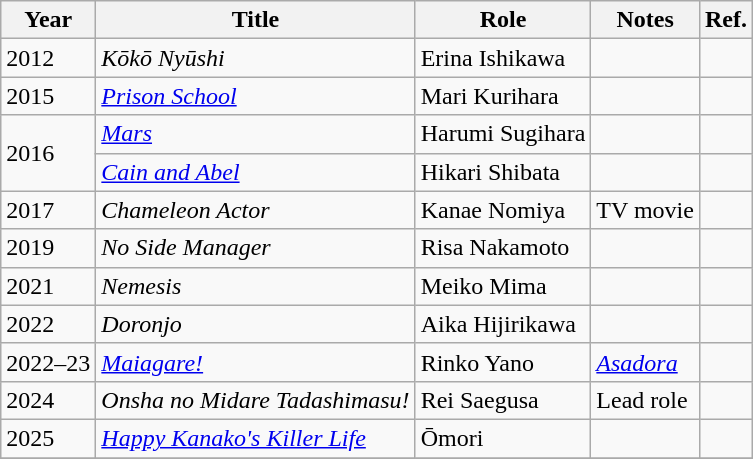<table class="wikitable">
<tr>
<th>Year</th>
<th>Title</th>
<th>Role</th>
<th>Notes</th>
<th>Ref.</th>
</tr>
<tr>
<td>2012</td>
<td><em>Kōkō Nyūshi</em></td>
<td>Erina Ishikawa</td>
<td></td>
<td></td>
</tr>
<tr>
<td>2015</td>
<td><em><a href='#'>Prison School</a></em></td>
<td>Mari Kurihara</td>
<td></td>
<td></td>
</tr>
<tr>
<td rowspan="2">2016</td>
<td><em><a href='#'>Mars</a></em></td>
<td>Harumi Sugihara</td>
<td></td>
<td></td>
</tr>
<tr>
<td><em><a href='#'>Cain and Abel</a></em></td>
<td>Hikari Shibata</td>
<td></td>
<td></td>
</tr>
<tr>
<td>2017</td>
<td><em>Chameleon Actor</em></td>
<td>Kanae Nomiya</td>
<td>TV movie</td>
<td></td>
</tr>
<tr>
<td>2019</td>
<td><em>No Side Manager</em></td>
<td>Risa Nakamoto</td>
<td></td>
<td></td>
</tr>
<tr>
<td>2021</td>
<td><em>Nemesis</em></td>
<td>Meiko Mima</td>
<td></td>
<td></td>
</tr>
<tr>
<td>2022</td>
<td><em>Doronjo</em></td>
<td>Aika Hijirikawa</td>
<td></td>
<td></td>
</tr>
<tr>
<td>2022–23</td>
<td><em><a href='#'>Maiagare!</a></em></td>
<td>Rinko Yano</td>
<td><em><a href='#'>Asadora</a></em></td>
<td></td>
</tr>
<tr>
<td>2024</td>
<td><em>Onsha no Midare Tadashimasu!</em></td>
<td>Rei Saegusa</td>
<td>Lead role</td>
<td></td>
</tr>
<tr>
<td>2025</td>
<td><em><a href='#'>Happy Kanako's Killer Life</a></em></td>
<td>Ōmori</td>
<td></td>
<td></td>
</tr>
<tr>
</tr>
</table>
